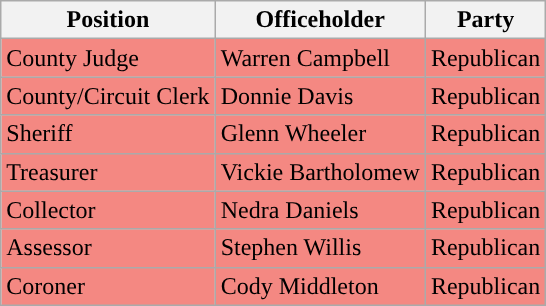<table class="wikitable mw-collapsible">
<tr>
<th>Position</th>
<th>Officeholder</th>
<th>Party</th>
</tr>
<tr style="background-color:#F48882;">
<td>County Judge</td>
<td>Warren Campbell</td>
<td>Republican</td>
</tr>
<tr style="background-color:#F48882;">
<td>County/Circuit Clerk</td>
<td>Donnie Davis</td>
<td>Republican</td>
</tr>
<tr style="background-color:#F48882;">
<td>Sheriff</td>
<td>Glenn Wheeler</td>
<td>Republican</td>
</tr>
<tr style="background-color:#F48882;">
<td>Treasurer</td>
<td>Vickie Bartholomew</td>
<td>Republican</td>
</tr>
<tr style="background-color:#F48882;">
<td>Collector</td>
<td>Nedra Daniels</td>
<td>Republican</td>
</tr>
<tr style="background-color:#F48882;">
<td>Assessor</td>
<td>Stephen Willis</td>
<td>Republican</td>
</tr>
<tr style="background-color:#F48882;">
<td>Coroner</td>
<td>Cody Middleton</td>
<td>Republican</td>
</tr>
</table>
